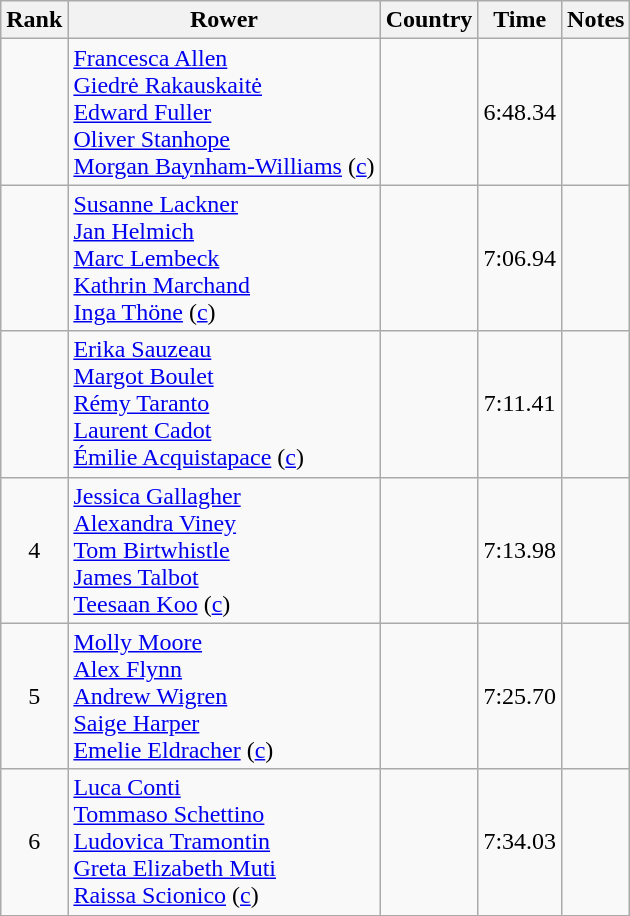<table class="wikitable" style="text-align:center">
<tr>
<th>Rank</th>
<th>Rower</th>
<th>Country</th>
<th>Time</th>
<th>Notes</th>
</tr>
<tr>
<td></td>
<td align="left"><a href='#'>Francesca Allen</a><br><a href='#'>Giedrė Rakauskaitė</a><br><a href='#'>Edward Fuller</a><br><a href='#'>Oliver Stanhope</a><br><a href='#'>Morgan Baynham-Williams</a> (<a href='#'>c</a>)</td>
<td align="left"></td>
<td>6:48.34</td>
<td></td>
</tr>
<tr>
<td></td>
<td align="left"><a href='#'>Susanne Lackner</a><br><a href='#'>Jan Helmich</a><br><a href='#'>Marc Lembeck</a><br><a href='#'>Kathrin Marchand</a><br><a href='#'>Inga Thöne</a> (<a href='#'>c</a>)</td>
<td align="left"></td>
<td>7:06.94</td>
<td></td>
</tr>
<tr>
<td></td>
<td align="left"><a href='#'>Erika Sauzeau</a><br><a href='#'>Margot Boulet</a><br><a href='#'>Rémy Taranto</a><br><a href='#'>Laurent Cadot</a><br><a href='#'>Émilie Acquistapace</a> (<a href='#'>c</a>)</td>
<td align="left"></td>
<td>7:11.41</td>
<td></td>
</tr>
<tr>
<td>4</td>
<td align="left"><a href='#'>Jessica Gallagher</a><br><a href='#'>Alexandra Viney</a><br><a href='#'>Tom Birtwhistle</a><br><a href='#'>James Talbot</a><br><a href='#'>Teesaan Koo</a> (<a href='#'>c</a>)</td>
<td align="left"></td>
<td>7:13.98</td>
<td></td>
</tr>
<tr>
<td>5</td>
<td align="left"><a href='#'>Molly Moore</a><br><a href='#'>Alex Flynn</a><br><a href='#'>Andrew Wigren</a><br><a href='#'>Saige Harper</a><br><a href='#'>Emelie Eldracher</a> (<a href='#'>c</a>)</td>
<td align="left"></td>
<td>7:25.70</td>
<td></td>
</tr>
<tr>
<td>6</td>
<td align="left"><a href='#'>Luca Conti</a><br><a href='#'>Tommaso Schettino</a><br><a href='#'>Ludovica Tramontin</a><br><a href='#'>Greta Elizabeth Muti</a><br><a href='#'>Raissa Scionico</a> (<a href='#'>c</a>)</td>
<td align="left"></td>
<td>7:34.03</td>
<td></td>
</tr>
</table>
